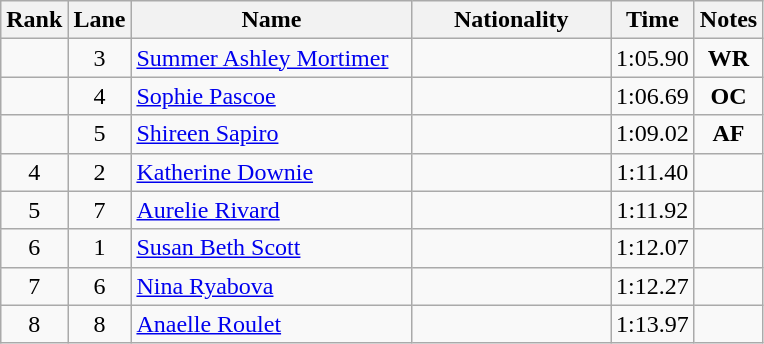<table class="wikitable sortable" style="text-align:center">
<tr>
<th>Rank</th>
<th>Lane</th>
<th style="width:180px">Name</th>
<th style="width:125px">Nationality</th>
<th>Time</th>
<th>Notes</th>
</tr>
<tr>
<td></td>
<td>3</td>
<td style="text-align:left;"><a href='#'>Summer Ashley Mortimer</a></td>
<td style="text-align:left;"></td>
<td>1:05.90</td>
<td><strong>WR</strong></td>
</tr>
<tr>
<td></td>
<td>4</td>
<td style="text-align:left;"><a href='#'>Sophie Pascoe</a></td>
<td style="text-align:left;"></td>
<td>1:06.69</td>
<td><strong>OC</strong></td>
</tr>
<tr>
<td></td>
<td>5</td>
<td style="text-align:left;"><a href='#'>Shireen Sapiro</a></td>
<td style="text-align:left;"></td>
<td>1:09.02</td>
<td><strong>AF</strong></td>
</tr>
<tr>
<td>4</td>
<td>2</td>
<td style="text-align:left;"><a href='#'>Katherine Downie</a></td>
<td style="text-align:left;"></td>
<td>1:11.40</td>
<td></td>
</tr>
<tr>
<td>5</td>
<td>7</td>
<td style="text-align:left;"><a href='#'>Aurelie Rivard</a></td>
<td style="text-align:left;"></td>
<td>1:11.92</td>
<td></td>
</tr>
<tr>
<td>6</td>
<td>1</td>
<td style="text-align:left;"><a href='#'>Susan Beth Scott</a></td>
<td style="text-align:left;"></td>
<td>1:12.07</td>
<td></td>
</tr>
<tr>
<td>7</td>
<td>6</td>
<td style="text-align:left;"><a href='#'>Nina Ryabova</a></td>
<td style="text-align:left;"></td>
<td>1:12.27</td>
<td></td>
</tr>
<tr>
<td>8</td>
<td>8</td>
<td style="text-align:left;"><a href='#'>Anaelle Roulet</a></td>
<td style="text-align:left;"></td>
<td>1:13.97</td>
<td></td>
</tr>
</table>
